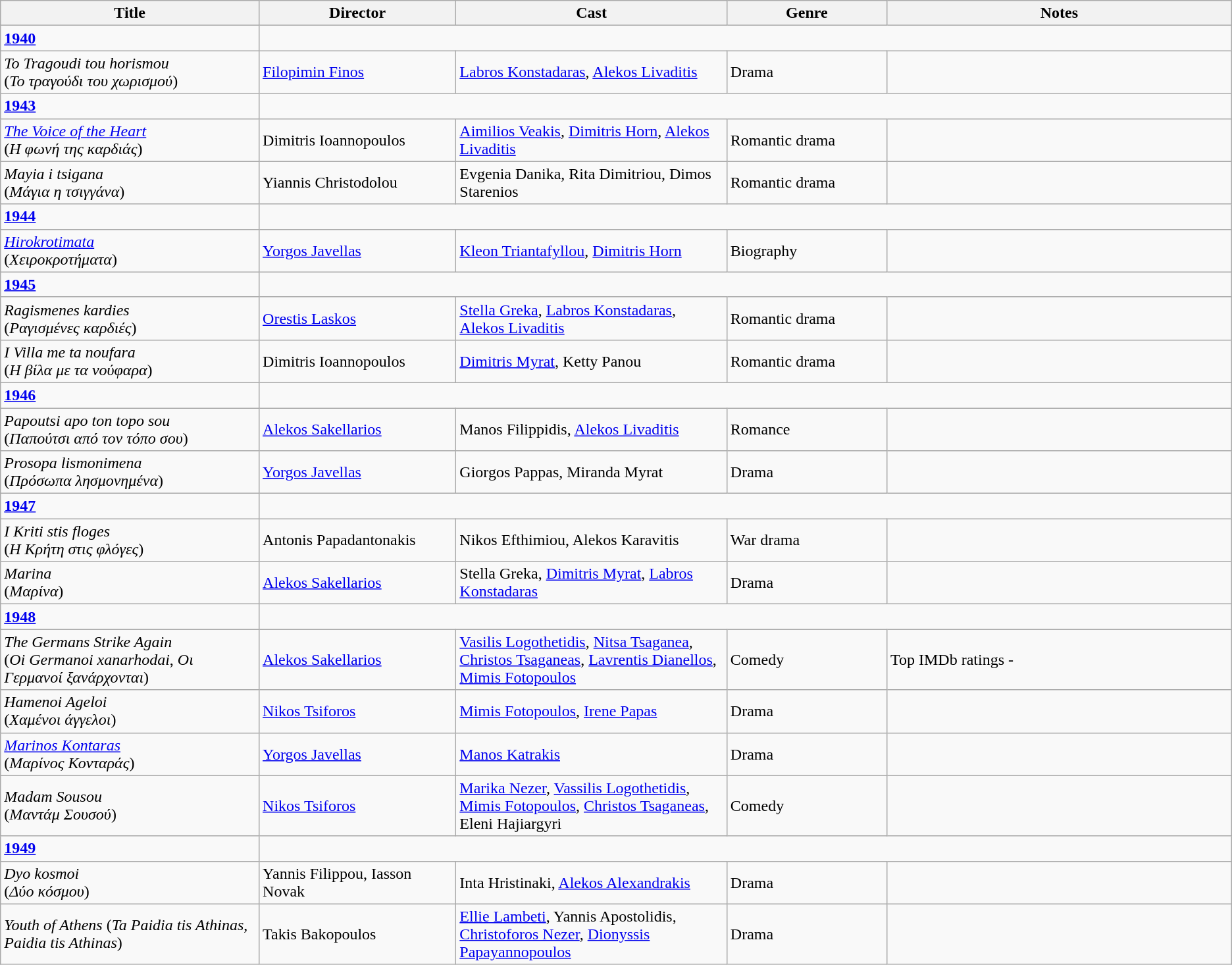<table class="wikitable">
<tr>
<th width=21%>Title</th>
<th width=16%>Director</th>
<th width=22%>Cast</th>
<th width=13%>Genre</th>
<th width=28%>Notes</th>
</tr>
<tr>
<td><strong><a href='#'>1940</a></strong></td>
</tr>
<tr>
<td><em>To Tragoudi tou horismou</em><br>(<em>Το τραγούδι του χωρισμού</em>)</td>
<td><a href='#'>Filopimin Finos</a></td>
<td><a href='#'>Labros Konstadaras</a>, <a href='#'>Alekos Livaditis</a></td>
<td>Drama</td>
<td></td>
</tr>
<tr>
<td><strong><a href='#'>1943</a></strong></td>
</tr>
<tr>
<td><em><a href='#'>The Voice of the Heart</a></em><br>(<em>Η φωνή της καρδιάς</em>)</td>
<td>Dimitris Ioannopoulos</td>
<td><a href='#'>Aimilios Veakis</a>, <a href='#'>Dimitris Horn</a>, <a href='#'>Alekos Livaditis</a></td>
<td>Romantic drama</td>
<td></td>
</tr>
<tr>
<td><em>Mayia i tsigana</em><br>(<em>Μάγια η τσιγγάνα</em>)</td>
<td>Yiannis Christodolou</td>
<td>Evgenia Danika, Rita Dimitriou, Dimos Starenios</td>
<td>Romantic drama</td>
<td></td>
</tr>
<tr>
<td><strong><a href='#'>1944</a></strong></td>
</tr>
<tr>
<td><em><a href='#'>Hirokrotimata</a></em><br>(<em>Χειροκροτήματα</em>)</td>
<td><a href='#'>Yorgos Javellas</a></td>
<td><a href='#'>Kleon Triantafyllou</a>, <a href='#'>Dimitris Horn</a></td>
<td>Biography</td>
<td></td>
</tr>
<tr>
<td><strong><a href='#'>1945</a></strong></td>
</tr>
<tr>
<td><em>Ragismenes kardies</em><br>(<em>Ραγισμένες καρδιές</em>)</td>
<td><a href='#'>Orestis Laskos</a></td>
<td><a href='#'>Stella Greka</a>, <a href='#'>Labros Konstadaras</a>, <a href='#'>Alekos Livaditis</a></td>
<td>Romantic drama</td>
<td></td>
</tr>
<tr>
<td><em>I Villa me ta noufara</em><br>(<em>Η βίλα με τα νούφαρα</em>)</td>
<td>Dimitris Ioannopoulos</td>
<td><a href='#'>Dimitris Myrat</a>, Ketty Panou</td>
<td>Romantic drama</td>
<td></td>
</tr>
<tr>
<td><strong><a href='#'>1946</a></strong></td>
</tr>
<tr>
<td><em>Papoutsi apo ton topo sou</em><br>(<em>Παπούτσι από τον τόπο σου</em>)</td>
<td><a href='#'>Alekos Sakellarios</a></td>
<td>Manos Filippidis, <a href='#'>Alekos Livaditis</a></td>
<td>Romance</td>
<td></td>
</tr>
<tr>
<td><em>Prosopa lismonimena</em><br>(<em>Πρόσωπα λησμονημένα</em>)</td>
<td><a href='#'>Yorgos Javellas</a></td>
<td>Giorgos Pappas, Miranda Myrat</td>
<td>Drama</td>
<td></td>
</tr>
<tr>
<td><strong><a href='#'>1947</a></strong></td>
</tr>
<tr>
<td><em>I Kriti stis floges</em><br>(<em>Η Κρήτη στις φλόγες</em>)</td>
<td>Antonis Papadantonakis</td>
<td>Nikos Efthimiou, Alekos Karavitis</td>
<td>War drama</td>
<td></td>
</tr>
<tr>
<td><em>Marina</em><br>(<em>Μαρίνα</em>)</td>
<td><a href='#'>Alekos Sakellarios</a></td>
<td>Stella Greka, <a href='#'>Dimitris Myrat</a>, <a href='#'>Labros Konstadaras</a></td>
<td>Drama</td>
<td></td>
</tr>
<tr>
<td><strong><a href='#'>1948</a></strong></td>
</tr>
<tr>
<td><em>The Germans Strike Again</em><br>(<em>Oi Germanoi xanarhodai</em>, <em>Οι Γερμανοί ξανάρχονται</em>)</td>
<td><a href='#'>Alekos Sakellarios</a></td>
<td><a href='#'>Vasilis Logothetidis</a>, <a href='#'>Nitsa Tsaganea</a>, <a href='#'>Christos Tsaganeas</a>, <a href='#'>Lavrentis Dianellos</a>, <a href='#'>Mimis Fotopoulos</a></td>
<td>Comedy</td>
<td>Top IMDb ratings - </td>
</tr>
<tr>
<td><em>Hamenoi Ageloi</em><br>(<em>Χαμένοι άγγελοι</em>)</td>
<td><a href='#'>Nikos Tsiforos</a></td>
<td><a href='#'>Mimis Fotopoulos</a>, <a href='#'>Irene Papas</a></td>
<td>Drama</td>
<td></td>
</tr>
<tr>
<td><em><a href='#'>Marinos Kontaras</a></em><br>(<em>Μαρίνος Κονταράς</em>)</td>
<td><a href='#'>Yorgos Javellas</a></td>
<td><a href='#'>Manos Katrakis</a></td>
<td>Drama</td>
<td></td>
</tr>
<tr>
<td><em>Madam Sousou</em><br>(<em>Μαντάμ Σουσού</em>)</td>
<td><a href='#'>Nikos Tsiforos</a></td>
<td><a href='#'>Marika Nezer</a>, <a href='#'>Vassilis Logothetidis</a>, <a href='#'>Mimis Fotopoulos</a>, <a href='#'>Christos Tsaganeas</a>, Eleni Hajiargyri</td>
<td>Comedy</td>
<td></td>
</tr>
<tr>
<td><strong><a href='#'>1949</a></strong></td>
</tr>
<tr>
<td><em>Dyo kosmoi</em><br>(<em>Δύο κόσμου</em>)</td>
<td>Yannis Filippou, Iasson Novak</td>
<td>Inta Hristinaki, <a href='#'>Alekos Alexandrakis</a></td>
<td>Drama</td>
<td></td>
</tr>
<tr>
<td><em>Youth of Athens</em> (<em>Ta Paidia tis Athinas</em>, <em>Paidia tis Athinas</em>)</td>
<td>Takis Bakopoulos</td>
<td><a href='#'>Ellie Lambeti</a>, Yannis Apostolidis, <a href='#'>Christoforos Nezer</a>, <a href='#'>Dionyssis Papayannopoulos</a></td>
<td>Drama</td>
<td></td>
</tr>
</table>
